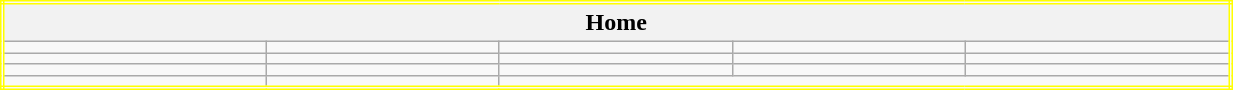<table class="wikitable mw-collapsible mw-collapsed" style="width:65%; border:double #FFFF00;  box-shadow; 4px 4px 4px #16582A;">
<tr>
<th colspan=5>Home</th>
</tr>
<tr>
<td></td>
<td></td>
<td></td>
<td></td>
<td></td>
</tr>
<tr>
<td></td>
<td></td>
<td></td>
<td></td>
<td></td>
</tr>
<tr>
<td></td>
<td></td>
<td></td>
<td></td>
<td></td>
</tr>
<tr>
<td></td>
<td></td>
</tr>
</table>
